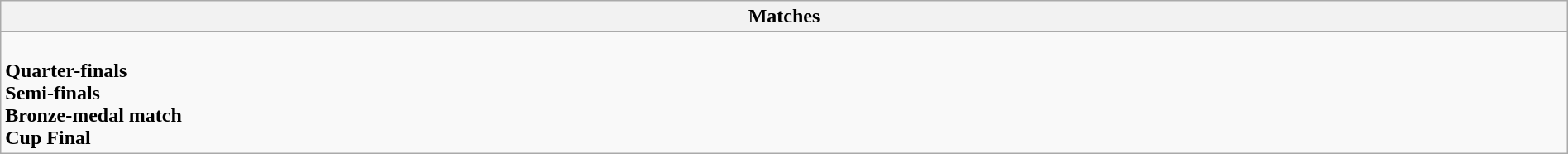<table class="wikitable collapsible collapsed" style="width:100%;">
<tr>
<th>Matches</th>
</tr>
<tr>
<td><br><strong>Quarter-finals</strong>



<br><strong>Semi-finals</strong>

<br><strong>Bronze-medal match</strong>
<br><strong>Cup Final</strong>
</td>
</tr>
</table>
